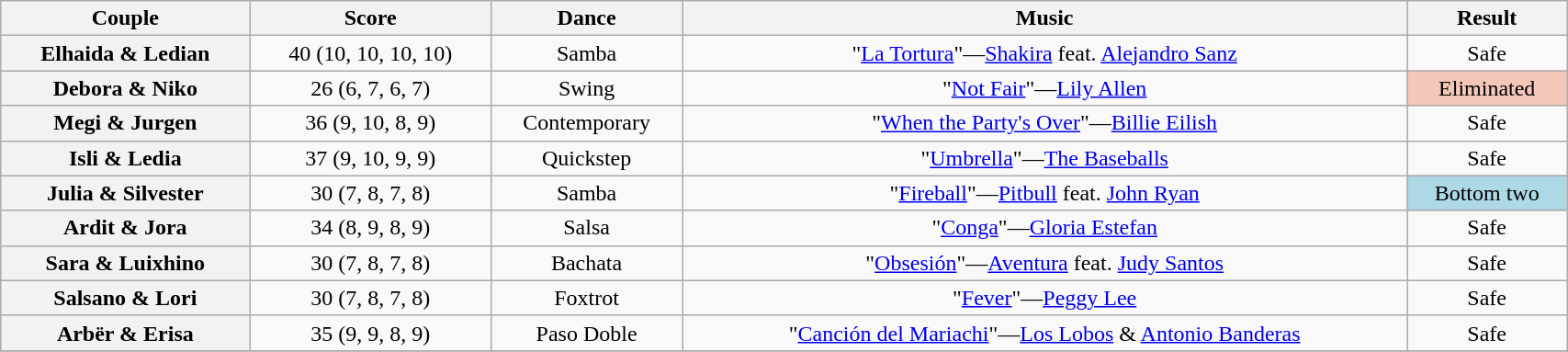<table class="wikitable sortable" style="text-align:center; width: 90%">
<tr>
<th scope="col">Couple</th>
<th scope="col">Score</th>
<th scope="col" class="unsortable">Dance</th>
<th scope="col" class="unsortable">Music</th>
<th scope="col" class="unsortable">Result</th>
</tr>
<tr>
<th scope="row">Elhaida & Ledian</th>
<td>40 (10, 10, 10, 10)</td>
<td>Samba</td>
<td>"<a href='#'>La Tortura</a>"—<a href='#'>Shakira</a> feat. <a href='#'>Alejandro Sanz</a></td>
<td>Safe</td>
</tr>
<tr>
<th scope="row">Debora & Niko</th>
<td>26 (6, 7, 6, 7)</td>
<td>Swing</td>
<td>"<a href='#'>Not Fair</a>"—<a href='#'>Lily Allen</a></td>
<td bgcolor= f4c7b8>Eliminated</td>
</tr>
<tr>
<th scope="row">Megi & Jurgen</th>
<td>36 (9, 10, 8, 9)</td>
<td>Contemporary</td>
<td>"<a href='#'>When the Party's Over</a>"—<a href='#'>Billie Eilish</a></td>
<td>Safe</td>
</tr>
<tr>
<th scope="row">Isli & Ledia</th>
<td>37 (9, 10, 9, 9)</td>
<td>Quickstep</td>
<td>"<a href='#'>Umbrella</a>"—<a href='#'>The Baseballs</a></td>
<td>Safe</td>
</tr>
<tr>
<th scope="row">Julia & Silvester</th>
<td>30 (7, 8, 7, 8)</td>
<td>Samba</td>
<td>"<a href='#'>Fireball</a>"—<a href='#'>Pitbull</a> feat. <a href='#'>John Ryan</a></td>
<td bgcolor=lightblue>Bottom two</td>
</tr>
<tr>
<th scope="row">Ardit & Jora</th>
<td>34 (8, 9, 8, 9)</td>
<td>Salsa</td>
<td>"<a href='#'>Conga</a>"—<a href='#'>Gloria Estefan</a></td>
<td>Safe</td>
</tr>
<tr>
<th scope="row">Sara & Luixhino</th>
<td>30 (7, 8, 7, 8)</td>
<td>Bachata</td>
<td>"<a href='#'>Obsesión</a>"—<a href='#'>Aventura</a> feat. <a href='#'>Judy Santos</a></td>
<td>Safe</td>
</tr>
<tr>
<th scope="row">Salsano & Lori</th>
<td>30 (7, 8, 7, 8)</td>
<td>Foxtrot</td>
<td>"<a href='#'>Fever</a>"—<a href='#'>Peggy Lee</a></td>
<td>Safe</td>
</tr>
<tr>
<th scope="row">Arbër & Erisa</th>
<td>35 (9, 9, 8, 9)</td>
<td>Paso Doble</td>
<td>"<a href='#'>Canción del Mariachi</a>"—<a href='#'>Los Lobos</a> & <a href='#'>Antonio Banderas</a></td>
<td>Safe</td>
</tr>
<tr>
</tr>
</table>
